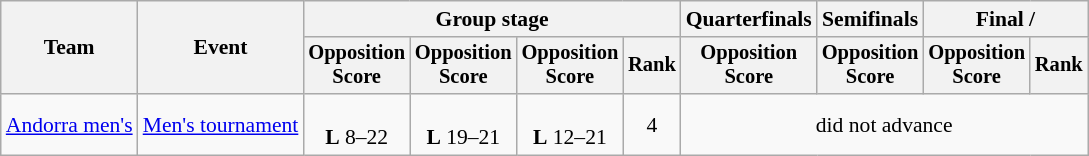<table class="wikitable" style="text-align:center; font-size:90%">
<tr>
<th rowspan=2>Team</th>
<th rowspan=2>Event</th>
<th colspan=4>Group stage</th>
<th>Quarterfinals</th>
<th>Semifinals</th>
<th colspan=2>Final / </th>
</tr>
<tr style="font-size:95%">
<th>Opposition<br>Score</th>
<th>Opposition<br>Score</th>
<th>Opposition<br>Score</th>
<th>Rank</th>
<th>Opposition<br>Score</th>
<th>Opposition<br>Score</th>
<th>Opposition<br>Score</th>
<th>Rank</th>
</tr>
<tr>
<td align=left><a href='#'>Andorra men's</a></td>
<td align=left><a href='#'>Men's tournament</a></td>
<td><br> <strong>L</strong> 8–22</td>
<td><br> <strong>L</strong> 19–21</td>
<td><br> <strong>L</strong> 12–21</td>
<td>4</td>
<td colspan=4>did not advance</td>
</tr>
</table>
